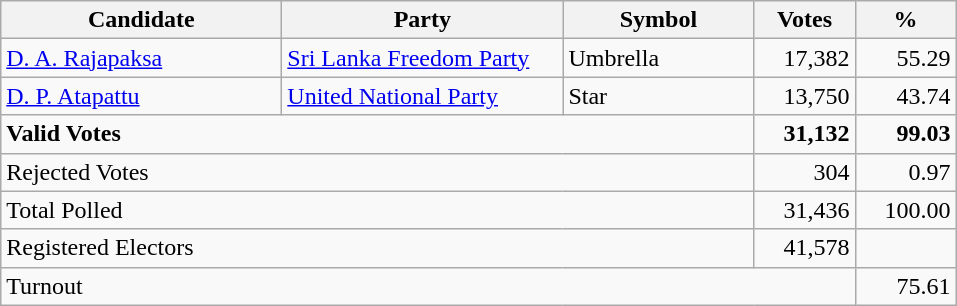<table class="wikitable" border="1" style="text-align:right;">
<tr>
<th align=left width="180">Candidate</th>
<th align=left width="180">Party</th>
<th align=left width="120">Symbol</th>
<th align=left width="60">Votes</th>
<th align=left width="60">%</th>
</tr>
<tr>
<td align=left><a href='#'>D. A. Rajapaksa</a></td>
<td align=left><a href='#'>Sri Lanka Freedom Party</a></td>
<td align=left>Umbrella</td>
<td align=right>17,382</td>
<td align=right>55.29</td>
</tr>
<tr>
<td align=left><a href='#'>D. P. Atapattu</a></td>
<td align=left><a href='#'>United National Party</a></td>
<td align=left>Star</td>
<td align=right>13,750</td>
<td align=right>43.74</td>
</tr>
<tr>
<td align=left colspan=3><strong>Valid Votes</strong></td>
<td align=right><strong>31,132</strong></td>
<td align=right><strong>99.03</strong></td>
</tr>
<tr>
<td align=left colspan=3>Rejected Votes</td>
<td align=right>304</td>
<td align=right>0.97</td>
</tr>
<tr>
<td align=left colspan=3>Total Polled</td>
<td align=right>31,436</td>
<td align=right>100.00</td>
</tr>
<tr>
<td align=left colspan=3>Registered Electors</td>
<td align=right>41,578</td>
<td></td>
</tr>
<tr>
<td align=left colspan=4>Turnout</td>
<td align=right>75.61</td>
</tr>
</table>
